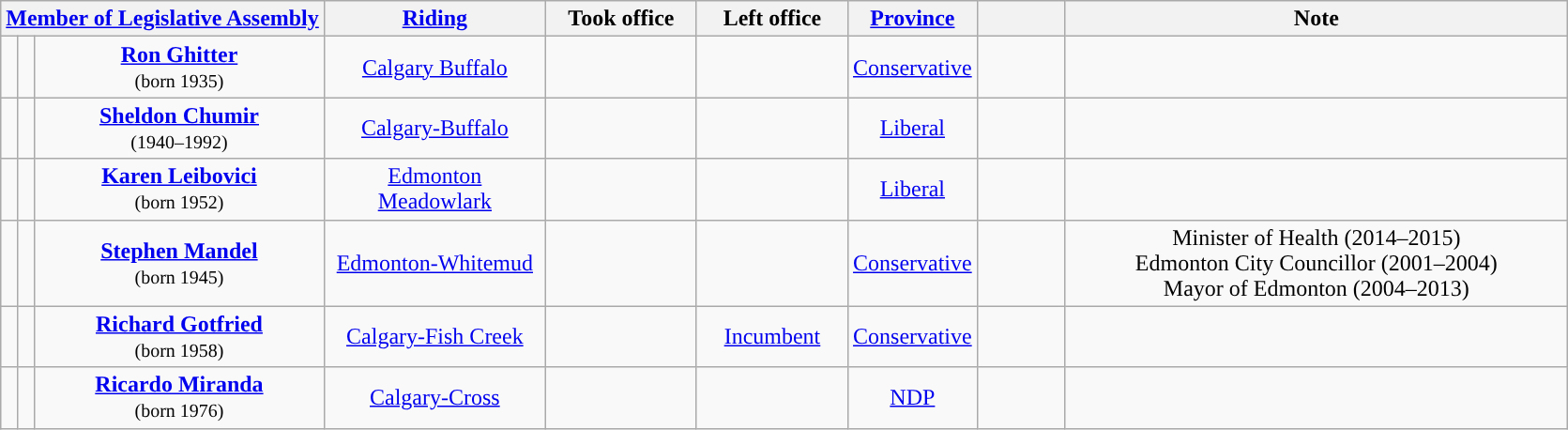<table class="wikitable sortable plainrowheaders" style="text-align:center">
<tr>
<th colspan="3" class=unsortable><a href='#'>Member of Legislative Assembly</a></th>
<th scope="col" width=150px><a href='#'>Riding</a></th>
<th scope="col" width=100px>Took office</th>
<th scope="col" width=100px>Left office</th>
<th scope="col" width=70px><a href='#'>Province</a></th>
<th scope="col" class=unsortable width=55px></th>
<th scope="col" class=unsortable width=350px>Note</th>
</tr>
<tr>
<td style="background:"></td>
<td></td>
<td><strong><a href='#'>Ron Ghitter</a></strong><br><small>(born 1935)</small></td>
<td><a href='#'>Calgary Buffalo</a></td>
<td></td>
<td></td>
<td><a href='#'>Conservative</a></td>
<td></td>
<td></td>
</tr>
<tr>
<td style="background:"></td>
<td></td>
<td><strong><a href='#'>Sheldon Chumir</a></strong><br><small>(1940–1992)</small></td>
<td><a href='#'>Calgary-Buffalo</a></td>
<td></td>
<td></td>
<td><a href='#'>Liberal</a></td>
<td></td>
<td></td>
</tr>
<tr>
<td style="background:"></td>
<td></td>
<td><strong><a href='#'>Karen Leibovici</a></strong><br><small>(born 1952)</small></td>
<td><a href='#'>Edmonton Meadowlark</a></td>
<td></td>
<td></td>
<td><a href='#'>Liberal</a></td>
<td></td>
<td></td>
</tr>
<tr>
<td style="background:"></td>
<td></td>
<td><strong><a href='#'>Stephen Mandel</a></strong><br><small>(born 1945)</small></td>
<td><a href='#'>Edmonton-Whitemud</a></td>
<td></td>
<td></td>
<td><a href='#'>Conservative</a></td>
<td></td>
<td>Minister of Health (2014–2015)<br>Edmonton City Councillor (2001–2004)<br>Mayor of Edmonton (2004–2013)</td>
</tr>
<tr>
<td style="background:"></td>
<td></td>
<td><strong><a href='#'>Richard Gotfried</a></strong><br><small>(born 1958)</small></td>
<td><a href='#'>Calgary-Fish Creek</a></td>
<td></td>
<td><a href='#'>Incumbent</a></td>
<td><a href='#'>Conservative</a></td>
<td></td>
<td></td>
</tr>
<tr>
<td style="background:"></td>
<td></td>
<td><strong><a href='#'>Ricardo Miranda</a></strong><br><small>(born 1976)</small></td>
<td><a href='#'>Calgary-Cross</a></td>
<td></td>
<td></td>
<td><a href='#'>NDP</a></td>
<td></td>
<td></td>
</tr>
</table>
